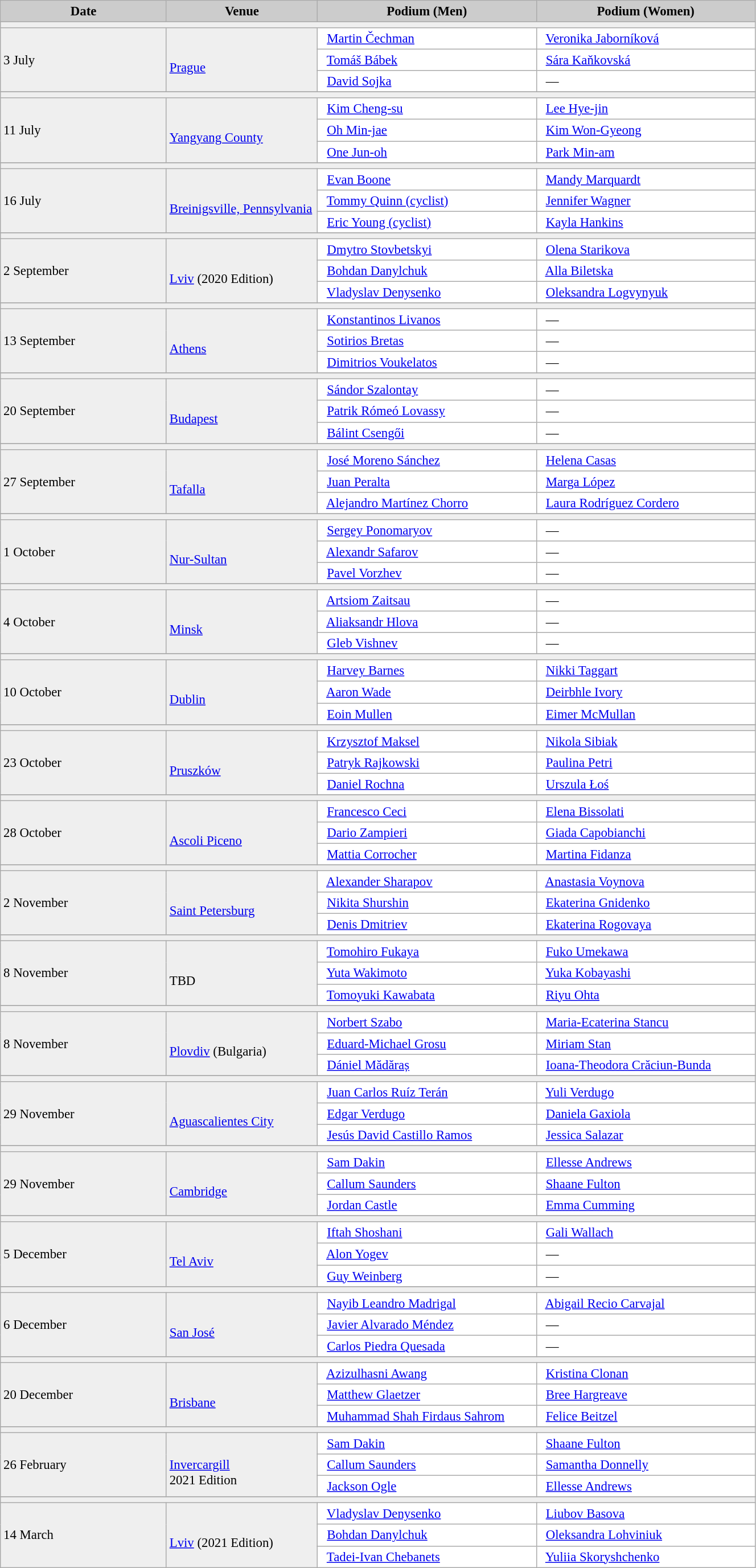<table class="wikitable" width=70% bgcolor="#f7f8ff" cellpadding="3" cellspacing="0" border="1" style="font-size: 95%; border: gray solid 1px; border-collapse: collapse;">
<tr bgcolor="#CCCCCC">
<td align="center"><strong>Date</strong></td>
<td width=20% align="center"><strong>Venue</strong></td>
<td width=29% align="center"><strong>Podium (Men)</strong></td>
<td width=29% align="center"><strong>Podium (Women)</strong></td>
</tr>
<tr bgcolor="#EFEFEF">
<td colspan=4></td>
</tr>
<tr bgcolor="#EFEFEF">
<td rowspan=3>3 July</td>
<td rowspan=3><br><a href='#'>Prague</a></td>
<td bgcolor="#ffffff">   <a href='#'>Martin Čechman</a></td>
<td bgcolor="#ffffff">   <a href='#'>Veronika Jaborníková</a></td>
</tr>
<tr>
<td bgcolor="#ffffff">   <a href='#'>Tomáš Bábek</a></td>
<td bgcolor="#ffffff">   <a href='#'>Sára Kaňkovská</a></td>
</tr>
<tr>
<td bgcolor="#ffffff">   <a href='#'>David Sojka</a></td>
<td bgcolor="#ffffff">   —</td>
</tr>
<tr>
</tr>
<tr bgcolor="#EFEFEF">
<td colspan=4></td>
</tr>
<tr bgcolor="#EFEFEF">
<td rowspan=3>11 July</td>
<td rowspan=3><br><a href='#'>Yangyang County</a></td>
<td bgcolor="#ffffff">   <a href='#'>Kim Cheng-su</a></td>
<td bgcolor="#ffffff">   <a href='#'>Lee Hye-jin</a></td>
</tr>
<tr>
<td bgcolor="#ffffff">   <a href='#'>Oh Min-jae</a></td>
<td bgcolor="#ffffff">   <a href='#'>Kim Won-Gyeong</a></td>
</tr>
<tr>
<td bgcolor="#ffffff">   <a href='#'>One Jun-oh</a></td>
<td bgcolor="#ffffff">   <a href='#'>Park Min-am</a></td>
</tr>
<tr>
</tr>
<tr bgcolor="#EFEFEF">
<td colspan=4></td>
</tr>
<tr bgcolor="#EFEFEF">
<td rowspan="3">16 July</td>
<td rowspan="3"><br><a href='#'>Breinigsville, Pennsylvania</a></td>
<td bgcolor="#ffffff">   <a href='#'>Evan Boone</a></td>
<td bgcolor="#ffffff">   <a href='#'>Mandy Marquardt</a></td>
</tr>
<tr>
<td bgcolor="#ffffff">   <a href='#'>Tommy Quinn (cyclist)</a></td>
<td bgcolor="#ffffff">   <a href='#'>Jennifer Wagner</a></td>
</tr>
<tr>
<td bgcolor="#ffffff">   <a href='#'>Eric Young (cyclist)</a></td>
<td bgcolor="#ffffff">   <a href='#'>Kayla Hankins</a></td>
</tr>
<tr>
</tr>
<tr bgcolor="#EFEFEF">
<td colspan=4></td>
</tr>
<tr bgcolor="#EFEFEF">
<td rowspan=3>2 September</td>
<td rowspan=3><br><a href='#'>Lviv</a> (2020 Edition)</td>
<td bgcolor="#ffffff">   <a href='#'>Dmytro Stovbetskyi</a></td>
<td bgcolor="#ffffff">   <a href='#'>Olena Starikova</a></td>
</tr>
<tr>
<td bgcolor="#ffffff">   <a href='#'>Bohdan Danylchuk</a></td>
<td bgcolor="#ffffff">   <a href='#'>Alla Biletska</a></td>
</tr>
<tr>
<td bgcolor="#ffffff">   <a href='#'>Vladyslav Denysenko</a></td>
<td bgcolor="#ffffff">   <a href='#'>Oleksandra Logvynyuk</a></td>
</tr>
<tr>
</tr>
<tr bgcolor="#EFEFEF">
<td colspan=4></td>
</tr>
<tr bgcolor="#EFEFEF">
<td rowspan=3>13 September</td>
<td rowspan=3><br><a href='#'>Athens</a></td>
<td bgcolor="#ffffff">   <a href='#'>Konstantinos Livanos</a></td>
<td bgcolor="#ffffff">   —</td>
</tr>
<tr>
<td bgcolor="#ffffff">   <a href='#'>Sotirios Bretas</a></td>
<td bgcolor="#ffffff">   —</td>
</tr>
<tr>
<td bgcolor="#ffffff">   <a href='#'>Dimitrios Voukelatos</a></td>
<td bgcolor="#ffffff">   —</td>
</tr>
<tr>
</tr>
<tr bgcolor="#EFEFEF">
<td colspan=4></td>
</tr>
<tr bgcolor="#EFEFEF">
<td rowspan=3>20 September</td>
<td rowspan=3><br><a href='#'>Budapest</a></td>
<td bgcolor="#ffffff">   <a href='#'>Sándor Szalontay</a></td>
<td bgcolor="#ffffff">   —</td>
</tr>
<tr>
<td bgcolor="#ffffff">   <a href='#'>Patrik Rómeó Lovassy</a></td>
<td bgcolor="#ffffff">   —</td>
</tr>
<tr>
<td bgcolor="#ffffff">   <a href='#'>Bálint Csengői</a></td>
<td bgcolor="#ffffff">   —</td>
</tr>
<tr>
</tr>
<tr bgcolor="#EFEFEF">
<td colspan=4></td>
</tr>
<tr bgcolor="#EFEFEF">
<td rowspan=3>27 September</td>
<td rowspan=3><br><a href='#'>Tafalla</a></td>
<td bgcolor="#ffffff">   <a href='#'>José Moreno Sánchez</a></td>
<td bgcolor="#ffffff">   <a href='#'>Helena Casas</a></td>
</tr>
<tr>
<td bgcolor="#ffffff">   <a href='#'>Juan Peralta</a></td>
<td bgcolor="#ffffff">   <a href='#'>Marga López</a></td>
</tr>
<tr>
<td bgcolor="#ffffff">   <a href='#'>Alejandro Martínez Chorro</a></td>
<td bgcolor="#ffffff">   <a href='#'>Laura Rodríguez Cordero</a></td>
</tr>
<tr>
</tr>
<tr bgcolor="#EFEFEF">
<td colspan=4></td>
</tr>
<tr bgcolor="#EFEFEF">
<td rowspan=3>1 October</td>
<td rowspan=3><br><a href='#'>Nur-Sultan</a></td>
<td bgcolor="#ffffff">   <a href='#'>Sergey Ponomaryov</a></td>
<td bgcolor="#ffffff">   —</td>
</tr>
<tr>
<td bgcolor="#ffffff">   <a href='#'>Alexandr Safarov</a></td>
<td bgcolor="#ffffff">   —</td>
</tr>
<tr>
<td bgcolor="#ffffff">   <a href='#'>Pavel Vorzhev</a></td>
<td bgcolor="#ffffff">   —</td>
</tr>
<tr>
</tr>
<tr bgcolor="#EFEFEF">
<td colspan=4></td>
</tr>
<tr bgcolor="#EFEFEF">
<td rowspan=3>4 October</td>
<td rowspan=3><br><a href='#'>Minsk</a></td>
<td bgcolor="#ffffff">   <a href='#'>Artsiom Zaitsau</a></td>
<td bgcolor="#ffffff">   —</td>
</tr>
<tr>
<td bgcolor="#ffffff">   <a href='#'>Aliaksandr Hlova</a></td>
<td bgcolor="#ffffff">   —</td>
</tr>
<tr>
<td bgcolor="#ffffff">   <a href='#'>Gleb Vishnev</a></td>
<td bgcolor="#ffffff">   —</td>
</tr>
<tr>
</tr>
<tr bgcolor="#EFEFEF">
<td colspan=4></td>
</tr>
<tr bgcolor="#EFEFEF">
<td rowspan=3>10 October</td>
<td rowspan=3><br><a href='#'>Dublin</a></td>
<td bgcolor="#ffffff">   <a href='#'>Harvey Barnes</a></td>
<td bgcolor="#ffffff">   <a href='#'>Nikki Taggart</a></td>
</tr>
<tr>
<td bgcolor="#ffffff">   <a href='#'>Aaron Wade</a></td>
<td bgcolor="#ffffff">   <a href='#'>Deirbhle Ivory</a></td>
</tr>
<tr>
<td bgcolor="#ffffff">   <a href='#'>Eoin Mullen</a></td>
<td bgcolor="#ffffff">   <a href='#'>Eimer McMullan</a></td>
</tr>
<tr>
</tr>
<tr bgcolor="#EFEFEF">
<td colspan=4></td>
</tr>
<tr bgcolor="#EFEFEF">
<td rowspan=3>23 October</td>
<td rowspan=3><br><a href='#'>Pruszków</a></td>
<td bgcolor="#ffffff">   <a href='#'>Krzysztof Maksel</a></td>
<td bgcolor="#ffffff">   <a href='#'>Nikola Sibiak</a></td>
</tr>
<tr>
<td bgcolor="#ffffff">   <a href='#'>Patryk Rajkowski</a></td>
<td bgcolor="#ffffff">   <a href='#'>Paulina Petri</a></td>
</tr>
<tr>
<td bgcolor="#ffffff">   <a href='#'>Daniel Rochna</a></td>
<td bgcolor="#ffffff">   <a href='#'>Urszula Łoś</a></td>
</tr>
<tr>
</tr>
<tr bgcolor="#EFEFEF">
<td colspan=4></td>
</tr>
<tr bgcolor="#EFEFEF">
<td rowspan=3>28 October</td>
<td rowspan=3><br><a href='#'>Ascoli Piceno</a></td>
<td bgcolor="#ffffff">   <a href='#'>Francesco Ceci</a></td>
<td bgcolor="#ffffff">   <a href='#'>Elena Bissolati</a></td>
</tr>
<tr>
<td bgcolor="#ffffff">   <a href='#'>Dario Zampieri</a></td>
<td bgcolor="#ffffff">   <a href='#'>Giada Capobianchi</a></td>
</tr>
<tr>
<td bgcolor="#ffffff">   <a href='#'>Mattia Corrocher</a></td>
<td bgcolor="#ffffff">   <a href='#'>Martina Fidanza</a></td>
</tr>
<tr>
</tr>
<tr bgcolor="#EFEFEF">
<td colspan=4></td>
</tr>
<tr bgcolor="#EFEFEF">
<td rowspan=3>2 November</td>
<td rowspan=3><br><a href='#'>Saint Petersburg</a></td>
<td bgcolor="#ffffff">   <a href='#'>Alexander Sharapov</a></td>
<td bgcolor="#ffffff">   <a href='#'>Anastasia Voynova</a></td>
</tr>
<tr>
<td bgcolor="#ffffff">   <a href='#'>Nikita Shurshin</a></td>
<td bgcolor="#ffffff">   <a href='#'>Ekaterina Gnidenko</a></td>
</tr>
<tr>
<td bgcolor="#ffffff">   <a href='#'>Denis Dmitriev</a></td>
<td bgcolor="#ffffff">   <a href='#'>Ekaterina Rogovaya</a></td>
</tr>
<tr>
</tr>
<tr bgcolor="#EFEFEF">
<td colspan=4></td>
</tr>
<tr bgcolor="#EFEFEF">
<td rowspan=3>8 November</td>
<td rowspan=3><br>TBD</td>
<td bgcolor="#ffffff">   <a href='#'>Tomohiro Fukaya</a></td>
<td bgcolor="#ffffff">   <a href='#'>Fuko Umekawa</a></td>
</tr>
<tr>
<td bgcolor="#ffffff">   <a href='#'>Yuta Wakimoto</a></td>
<td bgcolor="#ffffff">   <a href='#'>Yuka Kobayashi</a></td>
</tr>
<tr>
<td bgcolor="#ffffff">   <a href='#'>Tomoyuki Kawabata</a></td>
<td bgcolor="#ffffff">   <a href='#'>Riyu Ohta</a></td>
</tr>
<tr>
</tr>
<tr bgcolor="#EFEFEF">
<td colspan=4></td>
</tr>
<tr bgcolor="#EFEFEF">
<td rowspan=3>8 November</td>
<td rowspan=3><br><a href='#'>Plovdiv</a> (Bulgaria)</td>
<td bgcolor="#ffffff">   <a href='#'>Norbert Szabo</a></td>
<td bgcolor="#ffffff">   <a href='#'>Maria-Ecaterina Stancu</a></td>
</tr>
<tr>
<td bgcolor="#ffffff">   <a href='#'>Eduard-Michael Grosu</a></td>
<td bgcolor="#ffffff">   <a href='#'>Miriam Stan</a></td>
</tr>
<tr>
<td bgcolor="#ffffff">   <a href='#'>Dániel Mădăraș</a></td>
<td bgcolor="#ffffff">   <a href='#'>Ioana-Theodora Crăciun-Bunda</a></td>
</tr>
<tr>
</tr>
<tr bgcolor="#EFEFEF">
<td colspan=4></td>
</tr>
<tr bgcolor="#EFEFEF">
<td rowspan=3>29 November</td>
<td rowspan=3><br><a href='#'>Aguascalientes City</a></td>
<td bgcolor="#ffffff">   <a href='#'>Juan Carlos Ruíz Terán</a></td>
<td bgcolor="#ffffff">   <a href='#'>Yuli Verdugo</a></td>
</tr>
<tr>
<td bgcolor="#ffffff">   <a href='#'>Edgar Verdugo</a></td>
<td bgcolor="#ffffff">   <a href='#'>Daniela Gaxiola</a></td>
</tr>
<tr>
<td bgcolor="#ffffff">   <a href='#'>Jesús David Castillo Ramos</a></td>
<td bgcolor="#ffffff">   <a href='#'>Jessica Salazar</a></td>
</tr>
<tr>
</tr>
<tr bgcolor="#EFEFEF">
<td colspan=4></td>
</tr>
<tr bgcolor="#EFEFEF">
<td rowspan=3>29 November</td>
<td rowspan=3><br><a href='#'>Cambridge</a></td>
<td bgcolor="#ffffff">   <a href='#'>Sam Dakin</a></td>
<td bgcolor="#ffffff">   <a href='#'>Ellesse Andrews</a></td>
</tr>
<tr>
<td bgcolor="#ffffff">   <a href='#'>Callum Saunders</a></td>
<td bgcolor="#ffffff">   <a href='#'>Shaane Fulton</a></td>
</tr>
<tr>
<td bgcolor="#ffffff">   <a href='#'>Jordan Castle</a></td>
<td bgcolor="#ffffff">   <a href='#'>Emma Cumming</a></td>
</tr>
<tr>
</tr>
<tr bgcolor="#EFEFEF">
<td colspan=4></td>
</tr>
<tr bgcolor="#EFEFEF">
<td rowspan=3>5 December</td>
<td rowspan=3><br><a href='#'>Tel Aviv</a></td>
<td bgcolor="#ffffff">   <a href='#'>Iftah Shoshani</a></td>
<td bgcolor="#ffffff">   <a href='#'>Gali Wallach</a></td>
</tr>
<tr>
<td bgcolor="#ffffff">   <a href='#'>Alon Yogev</a></td>
<td bgcolor="#ffffff">   —</td>
</tr>
<tr>
<td bgcolor="#ffffff">   <a href='#'>Guy Weinberg</a></td>
<td bgcolor="#ffffff">   —</td>
</tr>
<tr>
</tr>
<tr bgcolor="#EFEFEF">
<td colspan=4></td>
</tr>
<tr bgcolor="#EFEFEF">
<td rowspan=3>6 December</td>
<td rowspan=3><br><a href='#'>San José</a></td>
<td bgcolor="#ffffff">   <a href='#'>Nayib Leandro Madrigal</a></td>
<td bgcolor="#ffffff">   <a href='#'>Abigail Recio Carvajal</a></td>
</tr>
<tr>
<td bgcolor="#ffffff">   <a href='#'>Javier Alvarado Méndez</a></td>
<td bgcolor="#ffffff">   —</td>
</tr>
<tr>
<td bgcolor="#ffffff">   <a href='#'>Carlos Piedra Quesada</a></td>
<td bgcolor="#ffffff">   —</td>
</tr>
<tr>
</tr>
<tr bgcolor="#EFEFEF">
<td colspan=4></td>
</tr>
<tr bgcolor="#EFEFEF">
<td rowspan=3>20 December</td>
<td rowspan=3><br><a href='#'>Brisbane</a></td>
<td bgcolor="#ffffff">    <a href='#'>Azizulhasni Awang</a></td>
<td bgcolor="#ffffff">   <a href='#'>Kristina Clonan</a></td>
</tr>
<tr>
<td bgcolor="#ffffff">   <a href='#'>Matthew Glaetzer</a></td>
<td bgcolor="#ffffff">   <a href='#'>Bree Hargreave</a></td>
</tr>
<tr>
<td bgcolor="#ffffff">    <a href='#'>Muhammad Shah Firdaus Sahrom</a></td>
<td bgcolor="#ffffff">   <a href='#'>Felice Beitzel</a></td>
</tr>
<tr>
</tr>
<tr bgcolor="#EFEFEF">
<td colspan=4></td>
</tr>
<tr bgcolor="#EFEFEF">
<td rowspan=3>26 February</td>
<td rowspan=3><br><a href='#'>Invercargill</a><br>2021 Edition</td>
<td bgcolor="#ffffff">   <a href='#'>Sam Dakin</a></td>
<td bgcolor="#ffffff">   <a href='#'>Shaane Fulton</a></td>
</tr>
<tr>
<td bgcolor="#ffffff">   <a href='#'>Callum Saunders</a></td>
<td bgcolor="#ffffff">   <a href='#'>Samantha Donnelly</a></td>
</tr>
<tr>
<td bgcolor="#ffffff">   <a href='#'>Jackson Ogle</a></td>
<td bgcolor="#ffffff">   <a href='#'>Ellesse Andrews</a></td>
</tr>
<tr>
</tr>
<tr bgcolor="#EFEFEF">
<td colspan=4></td>
</tr>
<tr bgcolor="#EFEFEF">
<td rowspan=3>14 March</td>
<td rowspan=3><br><a href='#'>Lviv</a> (2021 Edition)</td>
<td bgcolor="#ffffff">   <a href='#'>Vladyslav Denysenko</a></td>
<td bgcolor="#ffffff">   <a href='#'>Liubov Basova</a></td>
</tr>
<tr>
<td bgcolor="#ffffff">   <a href='#'>Bohdan Danylchuk</a></td>
<td bgcolor="#ffffff">   <a href='#'>Oleksandra Lohviniuk</a></td>
</tr>
<tr>
<td bgcolor="#ffffff">   <a href='#'>Tadei-Ivan Chebanets</a></td>
<td bgcolor="#ffffff">   <a href='#'>Yuliia Skoryshchenko</a></td>
</tr>
</table>
